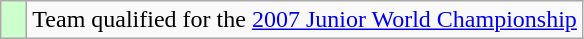<table class="wikitable" style="text-align: center;">
<tr>
<td width=10px bgcolor=#ccffcc></td>
<td>Team qualified for the <a href='#'>2007 Junior World Championship</a></td>
</tr>
</table>
